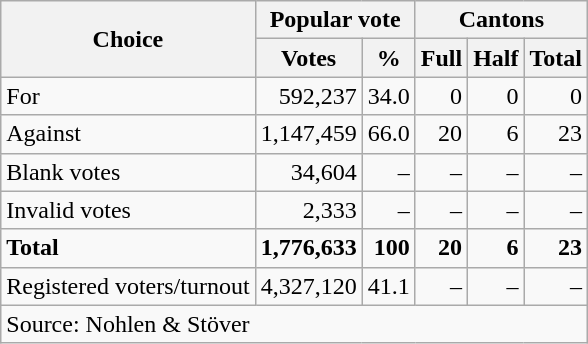<table class=wikitable style=text-align:right>
<tr>
<th rowspan=2>Choice</th>
<th colspan=2>Popular vote</th>
<th colspan=3>Cantons</th>
</tr>
<tr>
<th>Votes</th>
<th>%</th>
<th>Full</th>
<th>Half</th>
<th>Total</th>
</tr>
<tr>
<td align=left>For</td>
<td>592,237</td>
<td>34.0</td>
<td>0</td>
<td>0</td>
<td>0</td>
</tr>
<tr>
<td align=left>Against</td>
<td>1,147,459</td>
<td>66.0</td>
<td>20</td>
<td>6</td>
<td>23</td>
</tr>
<tr>
<td align=left>Blank votes</td>
<td>34,604</td>
<td>–</td>
<td>–</td>
<td>–</td>
<td>–</td>
</tr>
<tr>
<td align=left>Invalid votes</td>
<td>2,333</td>
<td>–</td>
<td>–</td>
<td>–</td>
<td>–</td>
</tr>
<tr>
<td align=left><strong>Total</strong></td>
<td><strong>1,776,633</strong></td>
<td><strong>100</strong></td>
<td><strong>20</strong></td>
<td><strong>6</strong></td>
<td><strong>23</strong></td>
</tr>
<tr>
<td align=left>Registered voters/turnout</td>
<td>4,327,120</td>
<td>41.1</td>
<td>–</td>
<td>–</td>
<td>–</td>
</tr>
<tr>
<td align=left colspan=11>Source: Nohlen & Stöver</td>
</tr>
</table>
